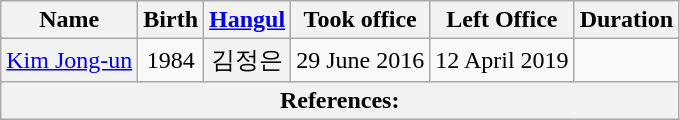<table class="wikitable sortable">
<tr>
<th>Name</th>
<th>Birth</th>
<th class="unsortable"><a href='#'>Hangul</a></th>
<th>Took office</th>
<th>Left Office</th>
<th>Duration</th>
</tr>
<tr>
<th align="center" scope="row" style="font-weight:normal;"><a href='#'>Kim Jong-un</a></th>
<td align="center">1984</td>
<th align="center" scope="row" style="font-weight:normal;">김정은</th>
<td align="center">29 June 2016</td>
<td align="center">12 April 2019</td>
<td align="center"></td>
</tr>
<tr>
<th colspan="7" unsortable><strong>References:</strong><br></th>
</tr>
</table>
